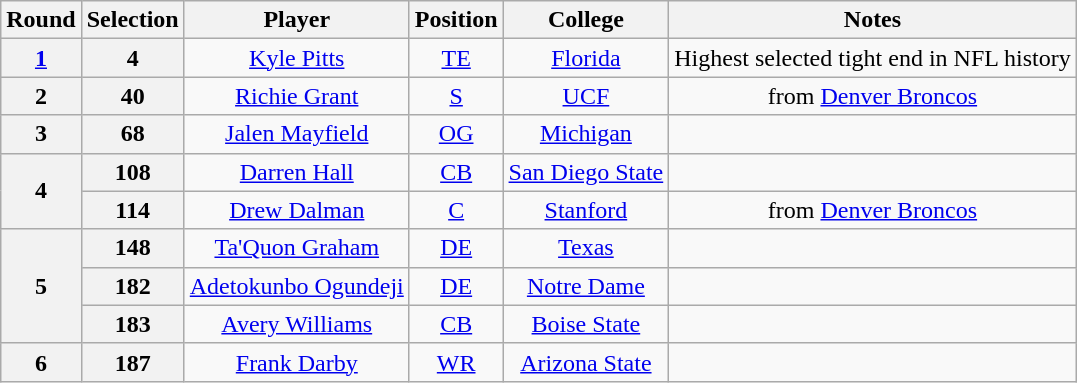<table class="wikitable" style="text-align:center">
<tr>
<th>Round</th>
<th>Selection</th>
<th>Player</th>
<th>Position</th>
<th>College</th>
<th>Notes</th>
</tr>
<tr>
<th><a href='#'>1</a></th>
<th>4</th>
<td><a href='#'>Kyle Pitts</a></td>
<td><a href='#'>TE</a></td>
<td><a href='#'>Florida</a></td>
<td>Highest selected tight end in NFL history</td>
</tr>
<tr>
<th>2</th>
<th>40</th>
<td><a href='#'>Richie Grant</a></td>
<td><a href='#'>S</a></td>
<td><a href='#'>UCF</a></td>
<td>from <a href='#'>Denver Broncos</a></td>
</tr>
<tr>
<th>3</th>
<th>68</th>
<td><a href='#'>Jalen Mayfield</a></td>
<td><a href='#'>OG</a></td>
<td><a href='#'>Michigan</a></td>
<td></td>
</tr>
<tr>
<th rowspan="2">4</th>
<th>108</th>
<td><a href='#'>Darren Hall</a></td>
<td><a href='#'>CB</a></td>
<td><a href='#'>San Diego State</a></td>
<td></td>
</tr>
<tr>
<th>114</th>
<td><a href='#'>Drew Dalman</a></td>
<td><a href='#'>C</a></td>
<td><a href='#'>Stanford</a></td>
<td>from <a href='#'>Denver Broncos</a></td>
</tr>
<tr>
<th rowspan="3">5</th>
<th>148</th>
<td><a href='#'>Ta'Quon Graham</a></td>
<td><a href='#'>DE</a></td>
<td><a href='#'>Texas</a></td>
<td></td>
</tr>
<tr>
<th>182</th>
<td><a href='#'>Adetokunbo Ogundeji</a></td>
<td><a href='#'>DE</a></td>
<td><a href='#'>Notre Dame</a></td>
<td></td>
</tr>
<tr>
<th>183</th>
<td><a href='#'>Avery Williams</a></td>
<td><a href='#'>CB</a></td>
<td><a href='#'>Boise State</a></td>
<td></td>
</tr>
<tr>
<th>6</th>
<th>187</th>
<td><a href='#'>Frank Darby</a></td>
<td><a href='#'>WR</a></td>
<td><a href='#'>Arizona State</a></td>
<td></td>
</tr>
</table>
